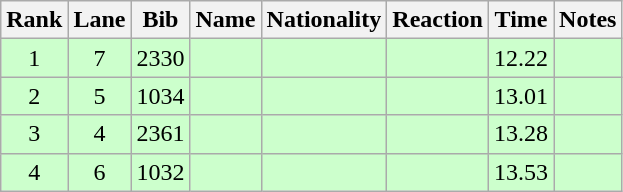<table class="wikitable sortable" style="text-align:center">
<tr>
<th>Rank</th>
<th>Lane</th>
<th>Bib</th>
<th>Name</th>
<th>Nationality</th>
<th>Reaction</th>
<th>Time</th>
<th>Notes</th>
</tr>
<tr bgcolor=ccffcc>
<td>1</td>
<td>7</td>
<td>2330</td>
<td align=left></td>
<td align=left></td>
<td></td>
<td>12.22</td>
<td><strong></strong></td>
</tr>
<tr bgcolor=ccffcc>
<td>2</td>
<td>5</td>
<td>1034</td>
<td align=left></td>
<td align=left></td>
<td></td>
<td>13.01</td>
<td><strong></strong></td>
</tr>
<tr bgcolor=ccffcc>
<td>3</td>
<td>4</td>
<td>2361</td>
<td align=left></td>
<td align=left></td>
<td></td>
<td>13.28</td>
<td><strong></strong></td>
</tr>
<tr bgcolor=ccffcc>
<td>4</td>
<td>6</td>
<td>1032</td>
<td align=left></td>
<td align=left></td>
<td></td>
<td>13.53</td>
<td><strong></strong></td>
</tr>
</table>
